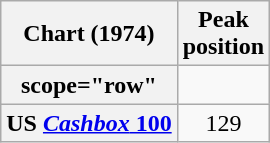<table class="wikitable plainrowheaders">
<tr>
<th>Chart (1974)</th>
<th>Peak<br>position</th>
</tr>
<tr>
<th>scope="row" </th>
</tr>
<tr>
<th scope="row">US <a href='#'><em>Cashbox</em> 100</a></th>
<td style="text-align:center;">129</td>
</tr>
</table>
